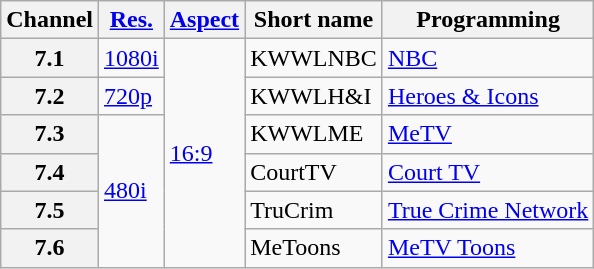<table class="wikitable">
<tr>
<th>Channel</th>
<th><a href='#'>Res.</a></th>
<th><a href='#'>Aspect</a></th>
<th>Short name</th>
<th>Programming</th>
</tr>
<tr>
<th scope = "row">7.1</th>
<td><a href='#'>1080i</a></td>
<td rowspan=6><a href='#'>16:9</a></td>
<td>KWWLNBC</td>
<td><a href='#'>NBC</a></td>
</tr>
<tr>
<th scope = "row">7.2</th>
<td><a href='#'>720p</a></td>
<td>KWWLH&I</td>
<td><a href='#'>Heroes & Icons</a></td>
</tr>
<tr>
<th scope = "row">7.3</th>
<td rowspan=4><a href='#'>480i</a></td>
<td>KWWLME</td>
<td><a href='#'>MeTV</a></td>
</tr>
<tr>
<th scope = "row">7.4</th>
<td>CourtTV</td>
<td><a href='#'>Court TV</a></td>
</tr>
<tr>
<th scope = "row">7.5</th>
<td>TruCrim</td>
<td><a href='#'>True Crime Network</a></td>
</tr>
<tr>
<th scope = "row">7.6</th>
<td>MeToons</td>
<td><a href='#'>MeTV Toons</a></td>
</tr>
</table>
